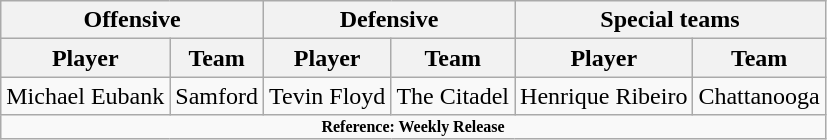<table class="wikitable" border="1">
<tr>
<th colspan="2">Offensive</th>
<th colspan="2">Defensive</th>
<th colspan="2">Special teams</th>
</tr>
<tr>
<th>Player</th>
<th>Team</th>
<th>Player</th>
<th>Team</th>
<th>Player</th>
<th>Team</th>
</tr>
<tr>
<td>Michael Eubank</td>
<td>Samford</td>
<td>Tevin Floyd</td>
<td>The Citadel</td>
<td>Henrique Ribeiro</td>
<td>Chattanooga</td>
</tr>
<tr>
<td colspan="8" style="font-size: 8pt" align="center"><strong>Reference: Weekly Release</strong></td>
</tr>
</table>
